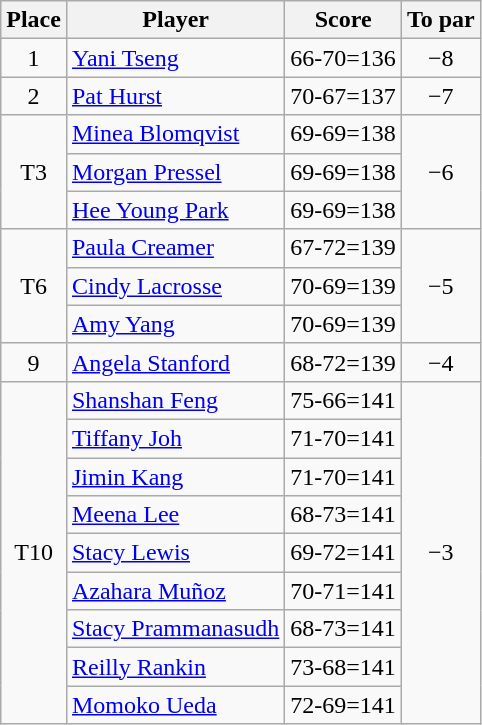<table class="wikitable">
<tr>
<th>Place</th>
<th>Player</th>
<th>Score</th>
<th>To par</th>
</tr>
<tr>
<td align=center>1</td>
<td> <a href='#'>Yani Tseng</a></td>
<td>66-70=136</td>
<td align=center>−8</td>
</tr>
<tr>
<td align=center>2</td>
<td> <a href='#'>Pat Hurst</a></td>
<td>70-67=137</td>
<td align=center>−7</td>
</tr>
<tr>
<td align=center rowspan=3>T3</td>
<td> <a href='#'>Minea Blomqvist</a></td>
<td>69-69=138</td>
<td align=center rowspan=3>−6</td>
</tr>
<tr>
<td> <a href='#'>Morgan Pressel</a></td>
<td>69-69=138</td>
</tr>
<tr>
<td> <a href='#'>Hee Young Park</a></td>
<td>69-69=138</td>
</tr>
<tr>
<td align=center rowspan=3>T6</td>
<td> <a href='#'>Paula Creamer</a></td>
<td>67-72=139</td>
<td align=center rowspan=3>−5</td>
</tr>
<tr>
<td> <a href='#'>Cindy Lacrosse</a></td>
<td>70-69=139</td>
</tr>
<tr>
<td> <a href='#'>Amy Yang</a></td>
<td>70-69=139</td>
</tr>
<tr>
<td align=center>9</td>
<td> <a href='#'>Angela Stanford</a></td>
<td>68-72=139</td>
<td align=center>−4</td>
</tr>
<tr>
<td rowspan=9 align=center>T10</td>
<td> <a href='#'>Shanshan Feng</a></td>
<td>75-66=141</td>
<td align=center rowspan=9>−3</td>
</tr>
<tr>
<td> <a href='#'>Tiffany Joh</a></td>
<td>71-70=141</td>
</tr>
<tr>
<td> <a href='#'>Jimin Kang</a></td>
<td>71-70=141</td>
</tr>
<tr>
<td> <a href='#'>Meena Lee</a></td>
<td>68-73=141</td>
</tr>
<tr>
<td> <a href='#'>Stacy Lewis</a></td>
<td>69-72=141</td>
</tr>
<tr>
<td> <a href='#'>Azahara Muñoz</a></td>
<td>70-71=141</td>
</tr>
<tr>
<td> <a href='#'>Stacy Prammanasudh</a></td>
<td>68-73=141</td>
</tr>
<tr>
<td> <a href='#'>Reilly Rankin</a></td>
<td>73-68=141</td>
</tr>
<tr>
<td> <a href='#'>Momoko Ueda</a></td>
<td>72-69=141</td>
</tr>
</table>
